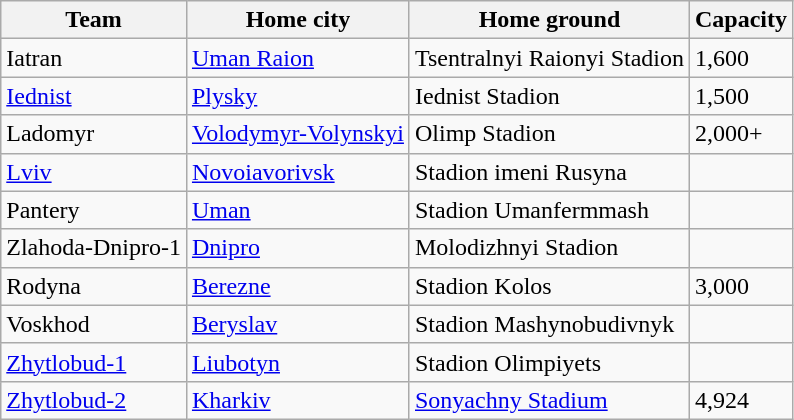<table class="wikitable sortable">
<tr>
<th>Team</th>
<th>Home city</th>
<th>Home ground</th>
<th>Capacity</th>
</tr>
<tr>
<td data-sort-value="Iatran">Iatran</td>
<td><a href='#'>Uman Raion</a></td>
<td>Tsentralnyi Raionyi Stadion</td>
<td>1,600</td>
</tr>
<tr>
<td data-sort-value="Iednist"><a href='#'>Iednist</a></td>
<td><a href='#'>Plysky</a></td>
<td>Iednist Stadion</td>
<td>1,500</td>
</tr>
<tr>
<td data-sort-value="Ladomyr">Ladomyr</td>
<td><a href='#'>Volodymyr-Volynskyi</a></td>
<td>Olimp Stadion</td>
<td>2,000+</td>
</tr>
<tr>
<td data-sort-value="Lviv"><a href='#'>Lviv</a></td>
<td><a href='#'>Novoiavorivsk</a></td>
<td>Stadion imeni Rusyna</td>
<td></td>
</tr>
<tr>
<td data-sort-value="Pantery">Pantery</td>
<td><a href='#'>Uman</a></td>
<td>Stadion Umanfermmash</td>
<td></td>
</tr>
<tr>
<td data-sort-value="Dnipro-1">Zlahoda-Dnipro-1</td>
<td><a href='#'>Dnipro</a></td>
<td>Molodizhnyi Stadion</td>
<td></td>
</tr>
<tr>
<td data-sort-value="Rodyna">Rodyna</td>
<td><a href='#'>Berezne</a></td>
<td>Stadion Kolos</td>
<td>3,000</td>
</tr>
<tr>
<td data-sort-value="Voskhod">Voskhod</td>
<td><a href='#'>Beryslav</a></td>
<td>Stadion Mashynobudivnyk</td>
<td></td>
</tr>
<tr>
<td data-sort-value="Zhytlobud-1"><a href='#'>Zhytlobud-1</a></td>
<td><a href='#'>Liubotyn</a></td>
<td>Stadion Olimpiyets</td>
<td></td>
</tr>
<tr>
<td data-sort-value="Zhytlobud-2"><a href='#'>Zhytlobud-2</a></td>
<td><a href='#'>Kharkiv</a></td>
<td><a href='#'>Sonyachny Stadium</a></td>
<td>4,924</td>
</tr>
</table>
